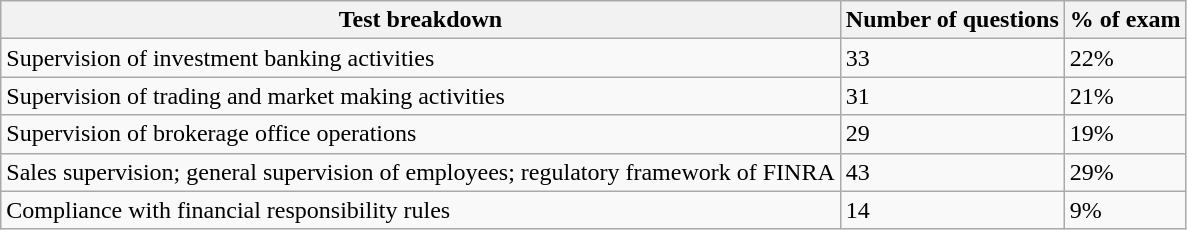<table class="wikitable">
<tr>
<th>Test breakdown</th>
<th>Number of questions</th>
<th>% of exam</th>
</tr>
<tr>
<td>Supervision of investment banking activities</td>
<td>33</td>
<td>22%</td>
</tr>
<tr>
<td>Supervision of trading and market making activities</td>
<td>31</td>
<td>21%</td>
</tr>
<tr>
<td>Supervision of brokerage office operations</td>
<td>29</td>
<td>19%</td>
</tr>
<tr>
<td>Sales supervision; general supervision of employees; regulatory framework of FINRA</td>
<td>43</td>
<td>29%</td>
</tr>
<tr>
<td>Compliance with financial responsibility rules</td>
<td>14</td>
<td>9%</td>
</tr>
</table>
